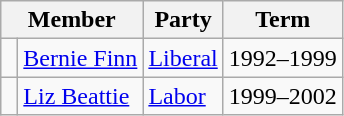<table class="wikitable">
<tr>
<th colspan="2">Member</th>
<th>Party</th>
<th>Term</th>
</tr>
<tr>
<td> </td>
<td><a href='#'>Bernie Finn</a></td>
<td><a href='#'>Liberal</a></td>
<td>1992–1999</td>
</tr>
<tr>
<td> </td>
<td><a href='#'>Liz Beattie</a></td>
<td><a href='#'>Labor</a></td>
<td>1999–2002</td>
</tr>
</table>
